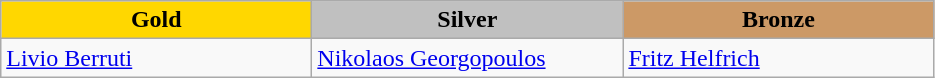<table class="wikitable" style="text-align:left">
<tr align="center">
<td width=200 bgcolor=gold><strong>Gold</strong></td>
<td width=200 bgcolor=silver><strong>Silver</strong></td>
<td width=200 bgcolor=CC9966><strong>Bronze</strong></td>
</tr>
<tr>
<td><a href='#'>Livio Berruti</a><br><em></em></td>
<td><a href='#'>Nikolaos Georgopoulos</a><br><em></em></td>
<td><a href='#'>Fritz Helfrich</a><br><em></em></td>
</tr>
</table>
